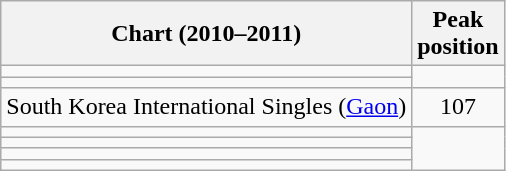<table class="wikitable sortable">
<tr>
<th align="left">Chart (2010–2011)</th>
<th align="center">Peak<br>position</th>
</tr>
<tr>
<td></td>
</tr>
<tr>
<td></td>
</tr>
<tr>
<td>South Korea International Singles (<a href='#'>Gaon</a>)</td>
<td style="text-align:center;">107</td>
</tr>
<tr>
<td></td>
</tr>
<tr>
<td></td>
</tr>
<tr>
<td></td>
</tr>
<tr>
<td></td>
</tr>
</table>
